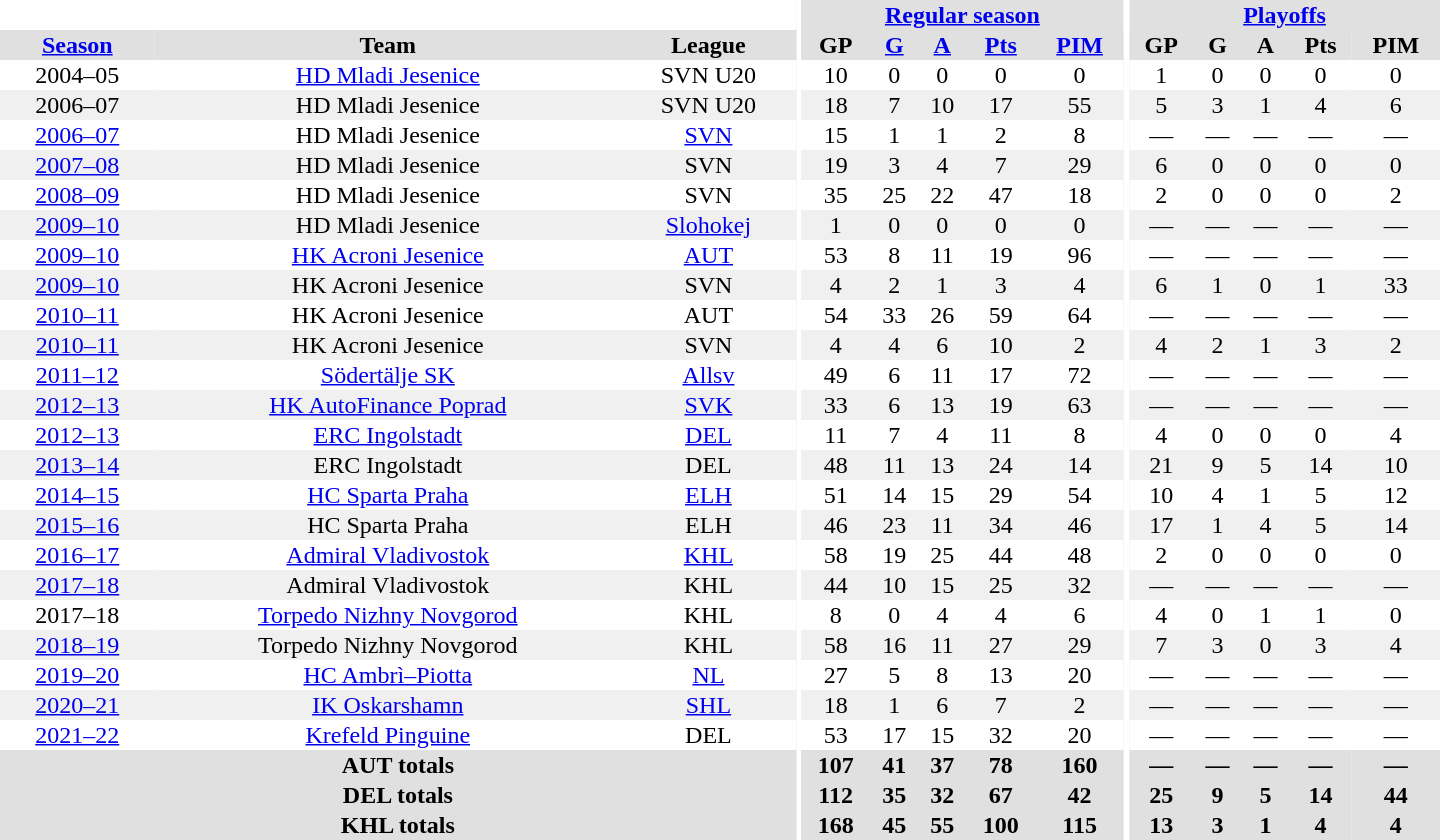<table border="0" cellpadding="1" cellspacing="0" style="text-align:center; width:60em">
<tr bgcolor="#e0e0e0">
<th colspan="3" bgcolor="#ffffff"></th>
<th rowspan="99" bgcolor="#ffffff"></th>
<th colspan="5"><a href='#'>Regular season</a></th>
<th rowspan="99" bgcolor="#ffffff"></th>
<th colspan="5"><a href='#'>Playoffs</a></th>
</tr>
<tr bgcolor="#e0e0e0">
<th><a href='#'>Season</a></th>
<th>Team</th>
<th>League</th>
<th>GP</th>
<th><a href='#'>G</a></th>
<th><a href='#'>A</a></th>
<th><a href='#'>Pts</a></th>
<th><a href='#'>PIM</a></th>
<th>GP</th>
<th>G</th>
<th>A</th>
<th>Pts</th>
<th>PIM</th>
</tr>
<tr>
<td>2004–05</td>
<td><a href='#'>HD Mladi Jesenice</a></td>
<td>SVN U20</td>
<td>10</td>
<td>0</td>
<td>0</td>
<td>0</td>
<td>0</td>
<td>1</td>
<td>0</td>
<td>0</td>
<td>0</td>
<td>0</td>
</tr>
<tr bgcolor="#f0f0f0">
<td>2006–07</td>
<td>HD Mladi Jesenice</td>
<td>SVN U20</td>
<td>18</td>
<td>7</td>
<td>10</td>
<td>17</td>
<td>55</td>
<td>5</td>
<td>3</td>
<td>1</td>
<td>4</td>
<td>6</td>
</tr>
<tr>
<td><a href='#'>2006–07</a></td>
<td>HD Mladi Jesenice</td>
<td><a href='#'>SVN</a></td>
<td>15</td>
<td>1</td>
<td>1</td>
<td>2</td>
<td>8</td>
<td>—</td>
<td>—</td>
<td>—</td>
<td>—</td>
<td>—</td>
</tr>
<tr bgcolor="#f0f0f0">
<td><a href='#'>2007–08</a></td>
<td>HD Mladi Jesenice</td>
<td>SVN</td>
<td>19</td>
<td>3</td>
<td>4</td>
<td>7</td>
<td>29</td>
<td>6</td>
<td>0</td>
<td>0</td>
<td>0</td>
<td>0</td>
</tr>
<tr>
<td><a href='#'>2008–09</a></td>
<td>HD Mladi Jesenice</td>
<td>SVN</td>
<td>35</td>
<td>25</td>
<td>22</td>
<td>47</td>
<td>18</td>
<td>2</td>
<td>0</td>
<td>0</td>
<td>0</td>
<td>2</td>
</tr>
<tr bgcolor="#f0f0f0">
<td><a href='#'>2009–10</a></td>
<td>HD Mladi Jesenice</td>
<td><a href='#'>Slohokej</a></td>
<td>1</td>
<td>0</td>
<td>0</td>
<td>0</td>
<td>0</td>
<td>—</td>
<td>—</td>
<td>—</td>
<td>—</td>
<td>—</td>
</tr>
<tr>
<td><a href='#'>2009–10</a></td>
<td><a href='#'>HK Acroni Jesenice</a></td>
<td><a href='#'>AUT</a></td>
<td>53</td>
<td>8</td>
<td>11</td>
<td>19</td>
<td>96</td>
<td>—</td>
<td>—</td>
<td>—</td>
<td>—</td>
<td>—</td>
</tr>
<tr bgcolor="#f0f0f0">
<td><a href='#'>2009–10</a></td>
<td>HK Acroni Jesenice</td>
<td>SVN</td>
<td>4</td>
<td>2</td>
<td>1</td>
<td>3</td>
<td>4</td>
<td>6</td>
<td>1</td>
<td>0</td>
<td>1</td>
<td>33</td>
</tr>
<tr>
<td><a href='#'>2010–11</a></td>
<td>HK Acroni Jesenice</td>
<td>AUT</td>
<td>54</td>
<td>33</td>
<td>26</td>
<td>59</td>
<td>64</td>
<td>—</td>
<td>—</td>
<td>—</td>
<td>—</td>
<td>—</td>
</tr>
<tr bgcolor="#f0f0f0">
<td><a href='#'>2010–11</a></td>
<td>HK Acroni Jesenice</td>
<td>SVN</td>
<td>4</td>
<td>4</td>
<td>6</td>
<td>10</td>
<td>2</td>
<td>4</td>
<td>2</td>
<td>1</td>
<td>3</td>
<td>2</td>
</tr>
<tr>
<td><a href='#'>2011–12</a></td>
<td><a href='#'>Södertälje SK</a></td>
<td><a href='#'>Allsv</a></td>
<td>49</td>
<td>6</td>
<td>11</td>
<td>17</td>
<td>72</td>
<td>—</td>
<td>—</td>
<td>—</td>
<td>—</td>
<td>—</td>
</tr>
<tr bgcolor="#f0f0f0">
<td><a href='#'>2012–13</a></td>
<td><a href='#'>HK AutoFinance Poprad</a></td>
<td><a href='#'>SVK</a></td>
<td>33</td>
<td>6</td>
<td>13</td>
<td>19</td>
<td>63</td>
<td>—</td>
<td>—</td>
<td>—</td>
<td>—</td>
<td>—</td>
</tr>
<tr>
<td><a href='#'>2012–13</a></td>
<td><a href='#'>ERC Ingolstadt</a></td>
<td><a href='#'>DEL</a></td>
<td>11</td>
<td>7</td>
<td>4</td>
<td>11</td>
<td>8</td>
<td>4</td>
<td>0</td>
<td>0</td>
<td>0</td>
<td>4</td>
</tr>
<tr bgcolor="#f0f0f0">
<td><a href='#'>2013–14</a></td>
<td>ERC Ingolstadt</td>
<td>DEL</td>
<td>48</td>
<td>11</td>
<td>13</td>
<td>24</td>
<td>14</td>
<td>21</td>
<td>9</td>
<td>5</td>
<td>14</td>
<td>10</td>
</tr>
<tr>
<td><a href='#'>2014–15</a></td>
<td><a href='#'>HC Sparta Praha</a></td>
<td><a href='#'>ELH</a></td>
<td>51</td>
<td>14</td>
<td>15</td>
<td>29</td>
<td>54</td>
<td>10</td>
<td>4</td>
<td>1</td>
<td>5</td>
<td>12</td>
</tr>
<tr bgcolor="#f0f0f0">
<td><a href='#'>2015–16</a></td>
<td>HC Sparta Praha</td>
<td>ELH</td>
<td>46</td>
<td>23</td>
<td>11</td>
<td>34</td>
<td>46</td>
<td>17</td>
<td>1</td>
<td>4</td>
<td>5</td>
<td>14</td>
</tr>
<tr>
<td><a href='#'>2016–17</a></td>
<td><a href='#'>Admiral Vladivostok</a></td>
<td><a href='#'>KHL</a></td>
<td>58</td>
<td>19</td>
<td>25</td>
<td>44</td>
<td>48</td>
<td>2</td>
<td>0</td>
<td>0</td>
<td>0</td>
<td>0</td>
</tr>
<tr bgcolor="#f0f0f0">
<td><a href='#'>2017–18</a></td>
<td>Admiral Vladivostok</td>
<td>KHL</td>
<td>44</td>
<td>10</td>
<td>15</td>
<td>25</td>
<td>32</td>
<td>—</td>
<td>—</td>
<td>—</td>
<td>—</td>
<td>—</td>
</tr>
<tr>
<td>2017–18</td>
<td><a href='#'>Torpedo Nizhny Novgorod</a></td>
<td>KHL</td>
<td>8</td>
<td>0</td>
<td>4</td>
<td>4</td>
<td>6</td>
<td>4</td>
<td>0</td>
<td>1</td>
<td>1</td>
<td>0</td>
</tr>
<tr bgcolor="#f0f0f0">
<td><a href='#'>2018–19</a></td>
<td>Torpedo Nizhny Novgorod</td>
<td>KHL</td>
<td>58</td>
<td>16</td>
<td>11</td>
<td>27</td>
<td>29</td>
<td>7</td>
<td>3</td>
<td>0</td>
<td>3</td>
<td>4</td>
</tr>
<tr>
<td><a href='#'>2019–20</a></td>
<td><a href='#'>HC Ambrì–Piotta</a></td>
<td><a href='#'>NL</a></td>
<td>27</td>
<td>5</td>
<td>8</td>
<td>13</td>
<td>20</td>
<td>—</td>
<td>—</td>
<td>—</td>
<td>—</td>
<td>—</td>
</tr>
<tr bgcolor="#f0f0f0">
<td><a href='#'>2020–21</a></td>
<td><a href='#'>IK Oskarshamn</a></td>
<td><a href='#'>SHL</a></td>
<td>18</td>
<td>1</td>
<td>6</td>
<td>7</td>
<td>2</td>
<td>—</td>
<td>—</td>
<td>—</td>
<td>—</td>
<td>—</td>
</tr>
<tr>
<td><a href='#'>2021–22</a></td>
<td><a href='#'>Krefeld Pinguine</a></td>
<td>DEL</td>
<td>53</td>
<td>17</td>
<td>15</td>
<td>32</td>
<td>20</td>
<td>—</td>
<td>—</td>
<td>—</td>
<td>—</td>
<td>—</td>
</tr>
<tr bgcolor="#e0e0e0">
<th colspan="3">AUT totals</th>
<th>107</th>
<th>41</th>
<th>37</th>
<th>78</th>
<th>160</th>
<th>—</th>
<th>—</th>
<th>—</th>
<th>—</th>
<th>—</th>
</tr>
<tr bgcolor="#e0e0e0">
<th colspan="3">DEL totals</th>
<th>112</th>
<th>35</th>
<th>32</th>
<th>67</th>
<th>42</th>
<th>25</th>
<th>9</th>
<th>5</th>
<th>14</th>
<th>44</th>
</tr>
<tr bgcolor="#e0e0e0">
<th colspan="3">KHL totals</th>
<th>168</th>
<th>45</th>
<th>55</th>
<th>100</th>
<th>115</th>
<th>13</th>
<th>3</th>
<th>1</th>
<th>4</th>
<th>4</th>
</tr>
</table>
